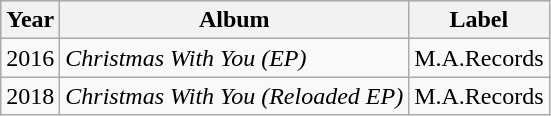<table class="wikitable sortable">
<tr style="background:#ccc; text-align:center;">
<th>Year</th>
<th>Album</th>
<th>Label</th>
</tr>
<tr>
<td>2016</td>
<td><em>Christmas With You (EP)</em></td>
<td>M.A.Records</td>
</tr>
<tr>
<td>2018</td>
<td><em>Christmas With You (Reloaded EP)</em></td>
<td>M.A.Records</td>
</tr>
</table>
